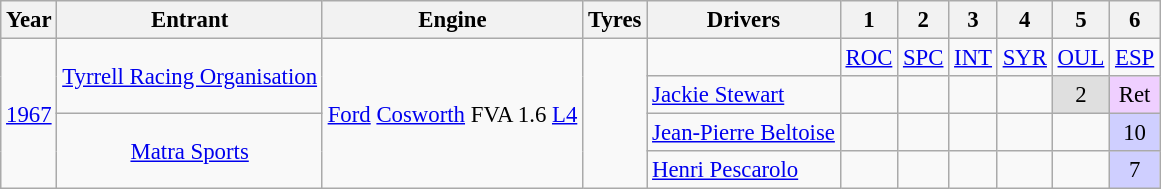<table class="wikitable" style="text-align:center; font-size:95%">
<tr>
<th>Year</th>
<th>Entrant</th>
<th>Engine</th>
<th>Tyres</th>
<th>Drivers</th>
<th>1</th>
<th>2</th>
<th>3</th>
<th>4</th>
<th>5</th>
<th>6</th>
</tr>
<tr>
<td rowspan=4><a href='#'>1967</a></td>
<td rowspan=2><a href='#'>Tyrrell Racing Organisation</a></td>
<td rowspan=4><a href='#'>Ford</a> <a href='#'>Cosworth</a> FVA 1.6 <a href='#'>L4</a></td>
<td rowspan=4></td>
<td></td>
<td><a href='#'>ROC</a></td>
<td><a href='#'>SPC</a></td>
<td><a href='#'>INT</a></td>
<td><a href='#'>SYR</a></td>
<td><a href='#'>OUL</a></td>
<td><a href='#'>ESP</a></td>
</tr>
<tr>
<td align="left"><a href='#'>Jackie Stewart</a></td>
<td></td>
<td></td>
<td></td>
<td></td>
<td style="background:#DFDFDF;">2</td>
<td style="background:#EFCFFF;">Ret</td>
</tr>
<tr>
<td rowspan=2><a href='#'>Matra Sports</a></td>
<td align="left"><a href='#'>Jean-Pierre Beltoise</a></td>
<td></td>
<td></td>
<td></td>
<td></td>
<td></td>
<td style="background:#CFCFFF;">10</td>
</tr>
<tr>
<td align="left"><a href='#'>Henri Pescarolo</a></td>
<td></td>
<td></td>
<td></td>
<td></td>
<td></td>
<td style="background:#CFCFFF;">7</td>
</tr>
</table>
